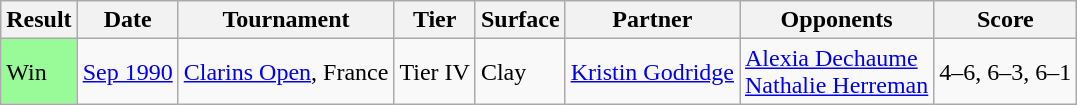<table class="sortable wikitable">
<tr>
<th>Result</th>
<th>Date</th>
<th>Tournament</th>
<th>Tier</th>
<th>Surface</th>
<th>Partner</th>
<th>Opponents</th>
<th class="unsortable">Score</th>
</tr>
<tr>
<td style="background:#98FB98;">Win</td>
<td><a href='#'>Sep 1990</a></td>
<td><a href='#'>Clarins Open</a>, France</td>
<td>Tier IV</td>
<td>Clay</td>
<td> <a href='#'>Kristin Godridge</a></td>
<td> <a href='#'>Alexia Dechaume</a> <br>  <a href='#'>Nathalie Herreman</a></td>
<td>4–6, 6–3, 6–1</td>
</tr>
</table>
